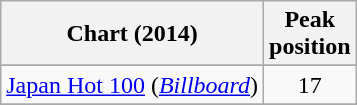<table class="wikitable sortable">
<tr>
<th>Chart (2014)</th>
<th>Peak<br>position</th>
</tr>
<tr>
</tr>
<tr>
</tr>
<tr>
<td><a href='#'>Japan Hot 100</a> (<a href='#'><em>Billboard</em></a>)</td>
<td align=center>17</td>
</tr>
<tr>
</tr>
<tr>
</tr>
<tr>
</tr>
</table>
